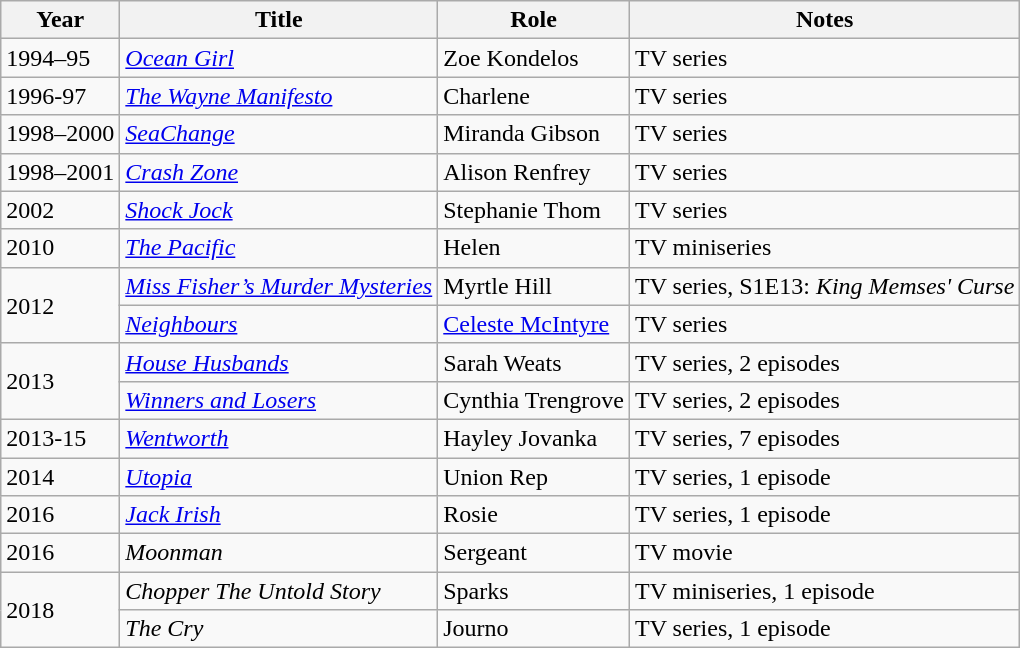<table class="wikitable sortable plainrowheaders">
<tr>
<th scope="col">Year</th>
<th scope="col">Title</th>
<th scope="col">Role</th>
<th scope="col" class="unsortable">Notes</th>
</tr>
<tr>
<td>1994–95</td>
<td><em><a href='#'>Ocean Girl</a></em></td>
<td>Zoe Kondelos</td>
<td>TV series</td>
</tr>
<tr>
<td>1996-97</td>
<td><em><a href='#'>The Wayne Manifesto</a></em></td>
<td>Charlene</td>
<td>TV series</td>
</tr>
<tr>
<td>1998–2000</td>
<td><em><a href='#'>SeaChange</a></em></td>
<td>Miranda Gibson</td>
<td>TV series</td>
</tr>
<tr>
<td>1998–2001</td>
<td><em><a href='#'>Crash Zone</a></em></td>
<td>Alison Renfrey</td>
<td>TV series</td>
</tr>
<tr>
<td>2002</td>
<td><em><a href='#'>Shock Jock</a></em></td>
<td>Stephanie Thom</td>
<td>TV series</td>
</tr>
<tr>
<td>2010</td>
<td><em><a href='#'>The Pacific</a></em></td>
<td>Helen</td>
<td>TV miniseries</td>
</tr>
<tr>
<td rowspan="2">2012</td>
<td><em><a href='#'>Miss Fisher’s Murder Mysteries</a></em></td>
<td>Myrtle Hill</td>
<td>TV series, S1E13: <em>King Memses' Curse</em></td>
</tr>
<tr>
<td><em><a href='#'>Neighbours</a></em></td>
<td><a href='#'>Celeste McIntyre</a></td>
<td>TV series</td>
</tr>
<tr>
<td rowspan="2">2013</td>
<td><em><a href='#'>House Husbands</a></em></td>
<td>Sarah Weats</td>
<td>TV series, 2 episodes</td>
</tr>
<tr>
<td><em><a href='#'>Winners and Losers</a></em></td>
<td>Cynthia Trengrove</td>
<td>TV series, 2 episodes</td>
</tr>
<tr>
<td>2013-15</td>
<td><em><a href='#'>Wentworth</a></em></td>
<td>Hayley Jovanka</td>
<td>TV series, 7 episodes</td>
</tr>
<tr>
<td>2014</td>
<td><em><a href='#'>Utopia</a></em></td>
<td>Union Rep</td>
<td>TV series, 1 episode</td>
</tr>
<tr>
<td>2016</td>
<td><em><a href='#'>Jack Irish</a></em></td>
<td>Rosie</td>
<td>TV series, 1 episode</td>
</tr>
<tr>
<td>2016</td>
<td><em>Moonman</em></td>
<td>Sergeant</td>
<td>TV movie</td>
</tr>
<tr>
<td rowspan="2">2018</td>
<td><em>Chopper The Untold Story</em></td>
<td>Sparks</td>
<td>TV miniseries, 1 episode</td>
</tr>
<tr>
<td><em>The Cry</em></td>
<td>Journo</td>
<td>TV series, 1 episode</td>
</tr>
</table>
